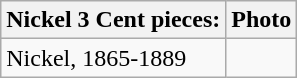<table border="1" class=wikitable>
<tr>
<th>Nickel 3 Cent pieces:</th>
<th>Photo</th>
</tr>
<tr>
<td>Nickel, 1865-1889</td>
<td></td>
</tr>
</table>
